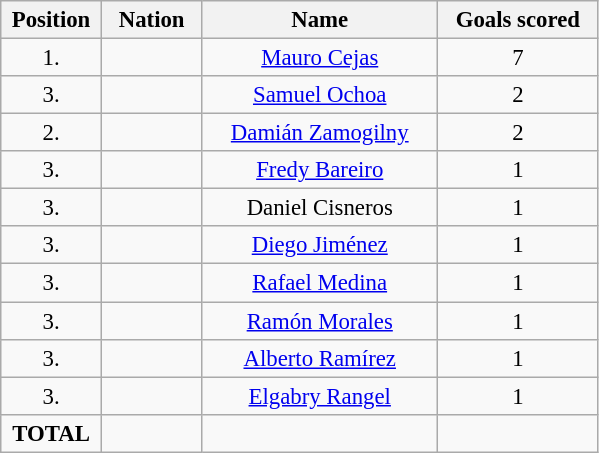<table class="wikitable" style="font-size: 95%; text-align: center;">
<tr>
<th width=60>Position</th>
<th width=60>Nation</th>
<th width=150>Name</th>
<th width=100>Goals scored</th>
</tr>
<tr>
<td>1.</td>
<td></td>
<td><a href='#'>Mauro Cejas</a></td>
<td>7</td>
</tr>
<tr>
<td>3.</td>
<td></td>
<td><a href='#'>Samuel Ochoa</a></td>
<td>2</td>
</tr>
<tr>
<td>2.</td>
<td></td>
<td><a href='#'>Damián Zamogilny</a></td>
<td>2</td>
</tr>
<tr>
<td>3.</td>
<td></td>
<td><a href='#'>Fredy Bareiro</a></td>
<td>1</td>
</tr>
<tr>
<td>3.</td>
<td></td>
<td>Daniel Cisneros</td>
<td>1</td>
</tr>
<tr>
<td>3.</td>
<td></td>
<td><a href='#'>Diego Jiménez</a></td>
<td>1</td>
</tr>
<tr>
<td>3.</td>
<td></td>
<td><a href='#'>Rafael Medina</a></td>
<td>1</td>
</tr>
<tr>
<td>3.</td>
<td></td>
<td><a href='#'>Ramón Morales</a></td>
<td>1</td>
</tr>
<tr>
<td>3.</td>
<td></td>
<td><a href='#'>Alberto Ramírez</a></td>
<td>1</td>
</tr>
<tr>
<td>3.</td>
<td></td>
<td><a href='#'>Elgabry Rangel</a></td>
<td>1</td>
</tr>
<tr>
<td><strong>TOTAL</strong></td>
<td></td>
<td></td>
<td></td>
</tr>
</table>
